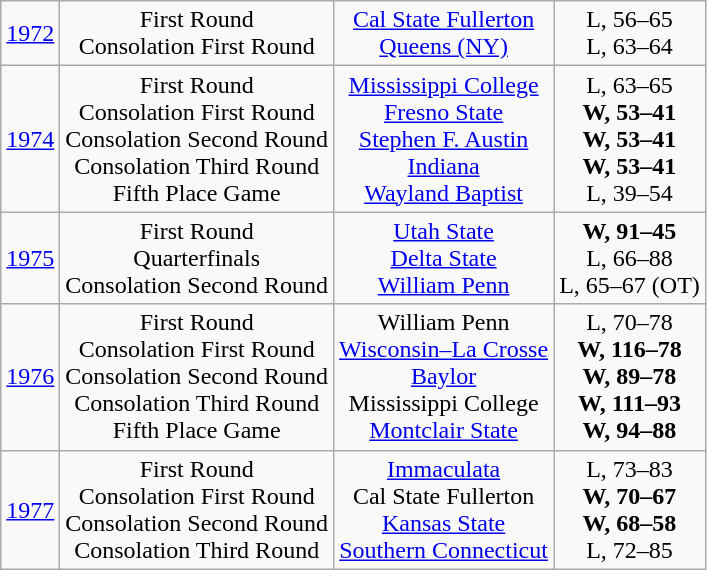<table class="wikitable">
<tr align="center">
<td><a href='#'>1972</a></td>
<td>First Round<br>Consolation First Round</td>
<td><a href='#'>Cal State Fullerton</a><br><a href='#'>Queens (NY)</a></td>
<td>L, 56–65<br>L, 63–64</td>
</tr>
<tr align="center">
<td><a href='#'>1974</a></td>
<td>First Round<br>Consolation First Round<br>Consolation Second Round<br>Consolation Third Round<br>Fifth Place Game</td>
<td><a href='#'>Mississippi College</a><br><a href='#'>Fresno State</a><br><a href='#'>Stephen F. Austin</a><br><a href='#'>Indiana</a><br><a href='#'>Wayland Baptist</a></td>
<td>L, 63–65<br><strong>W, 53–41</strong><br><strong>W, 53–41</strong><br><strong>W, 53–41</strong><br>L, 39–54</td>
</tr>
<tr align="center">
<td><a href='#'>1975</a></td>
<td>First Round<br>Quarterfinals<br>Consolation Second Round</td>
<td><a href='#'>Utah State</a><br><a href='#'>Delta State</a><br><a href='#'>William Penn</a></td>
<td><strong>W, 91–45</strong><br>L, 66–88<br>L, 65–67 (OT)</td>
</tr>
<tr align="center">
<td><a href='#'>1976</a></td>
<td>First Round<br>Consolation First Round<br>Consolation Second Round<br>Consolation Third Round<br>Fifth Place Game</td>
<td>William Penn<br><a href='#'>Wisconsin–La Crosse</a><br><a href='#'>Baylor</a><br>Mississippi College<br><a href='#'>Montclair State</a></td>
<td>L, 70–78<br><strong>W, 116–78</strong><br><strong>W, 89–78</strong><br><strong>W, 111–93</strong><br><strong>W, 94–88</strong></td>
</tr>
<tr align="center">
<td><a href='#'>1977</a></td>
<td>First Round<br>Consolation First Round<br>Consolation Second Round<br>Consolation Third Round</td>
<td><a href='#'>Immaculata</a><br>Cal State Fullerton<br><a href='#'>Kansas State</a><br><a href='#'>Southern Connecticut</a></td>
<td>L, 73–83<br><strong>W, 70–67</strong><br><strong>W, 68–58</strong><br>L, 72–85</td>
</tr>
</table>
